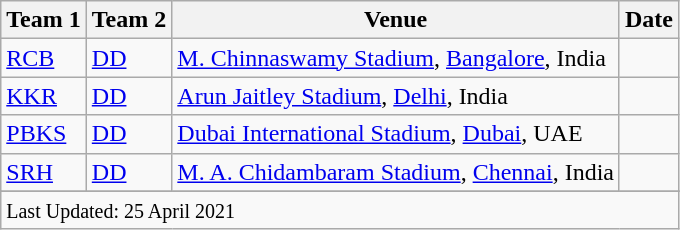<table class="wikitable">
<tr>
<th>Team 1</th>
<th>Team 2</th>
<th>Venue</th>
<th>Date</th>
</tr>
<tr>
<td><a href='#'>RCB</a></td>
<td><a href='#'>DD</a></td>
<td><a href='#'>M. Chinnaswamy Stadium</a>, <a href='#'>Bangalore</a>, India</td>
<td></td>
</tr>
<tr>
<td><a href='#'>KKR</a></td>
<td><a href='#'>DD</a></td>
<td><a href='#'>Arun Jaitley Stadium</a>, <a href='#'>Delhi</a>, India</td>
<td></td>
</tr>
<tr>
<td><a href='#'>PBKS</a></td>
<td><a href='#'>DD</a></td>
<td><a href='#'>Dubai International Stadium</a>, <a href='#'>Dubai</a>, UAE</td>
<td></td>
</tr>
<tr>
<td><a href='#'>SRH</a></td>
<td><a href='#'>DD</a></td>
<td><a href='#'>M. A. Chidambaram Stadium</a>, <a href='#'>Chennai</a>, India</td>
<td></td>
</tr>
<tr>
</tr>
<tr class=sortbottom>
<td colspan=4><small>Last Updated: 25 April 2021</small></td>
</tr>
</table>
